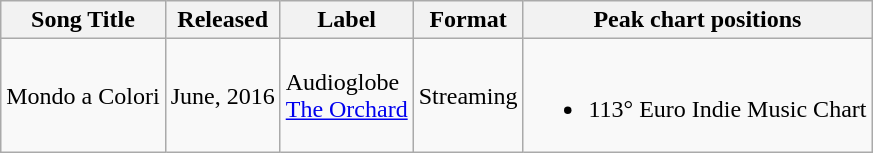<table class="wikitable">
<tr>
<th>Song Title</th>
<th>Released</th>
<th>Label</th>
<th>Format</th>
<th>Peak chart positions</th>
</tr>
<tr>
<td>Mondo a Colori</td>
<td>June, 2016</td>
<td>Audioglobe <br> <a href='#'>The Orchard</a></td>
<td>Streaming</td>
<td><br><ul><li>113° Euro Indie Music Chart</li></ul></td>
</tr>
</table>
